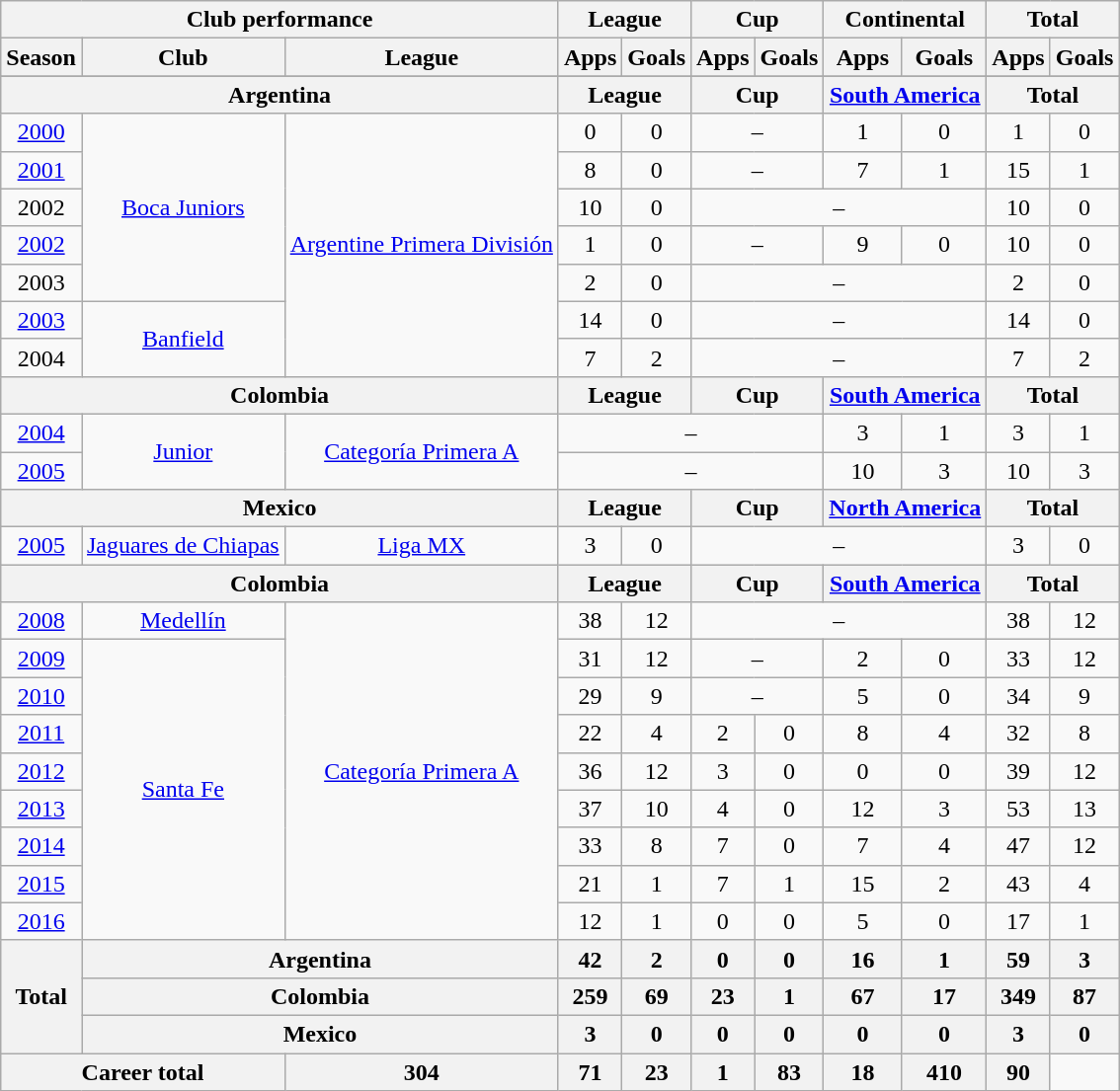<table class="wikitable" style="text-align:center">
<tr>
<th colspan=3>Club performance</th>
<th colspan=2>League</th>
<th colspan=2>Cup</th>
<th colspan=2>Continental</th>
<th colspan=2>Total</th>
</tr>
<tr>
<th>Season</th>
<th>Club</th>
<th>League</th>
<th>Apps</th>
<th>Goals</th>
<th>Apps</th>
<th>Goals</th>
<th>Apps</th>
<th>Goals</th>
<th>Apps</th>
<th>Goals</th>
</tr>
<tr>
</tr>
<tr>
<th colspan=3>Argentina</th>
<th colspan=2>League</th>
<th colspan=2>Cup</th>
<th colspan=2><a href='#'>South America</a></th>
<th colspan=2>Total</th>
</tr>
<tr>
<td><a href='#'>2000</a></td>
<td rowspan="5"><a href='#'>Boca Juniors</a></td>
<td rowspan="7"><a href='#'>Argentine Primera División</a></td>
<td>0</td>
<td>0</td>
<td colspan=2>–</td>
<td>1</td>
<td>0</td>
<td>1</td>
<td>0</td>
</tr>
<tr>
<td><a href='#'>2001</a></td>
<td>8</td>
<td>0</td>
<td colspan=2>–</td>
<td>7</td>
<td>1</td>
<td>15</td>
<td>1</td>
</tr>
<tr>
<td>2002</td>
<td>10</td>
<td>0</td>
<td colspan=4>–</td>
<td>10</td>
<td>0</td>
</tr>
<tr>
<td><a href='#'>2002</a></td>
<td>1</td>
<td>0</td>
<td colspan=2>–</td>
<td>9</td>
<td>0</td>
<td>10</td>
<td>0</td>
</tr>
<tr>
<td>2003</td>
<td>2</td>
<td>0</td>
<td colspan=4>–</td>
<td>2</td>
<td>0</td>
</tr>
<tr>
<td><a href='#'>2003</a></td>
<td rowspan="2"><a href='#'>Banfield</a></td>
<td>14</td>
<td>0</td>
<td colspan=4>–</td>
<td>14</td>
<td>0</td>
</tr>
<tr>
<td>2004</td>
<td>7</td>
<td>2</td>
<td colspan=4>–</td>
<td>7</td>
<td>2</td>
</tr>
<tr>
<th colspan=3>Colombia</th>
<th colspan=2>League</th>
<th colspan=2>Cup</th>
<th colspan=2><a href='#'>South America</a></th>
<th colspan=2>Total</th>
</tr>
<tr>
<td><a href='#'>2004</a></td>
<td rowspan="2"><a href='#'>Junior</a></td>
<td rowspan="2"><a href='#'>Categoría Primera A</a></td>
<td colspan=4>–</td>
<td>3</td>
<td>1</td>
<td>3</td>
<td>1</td>
</tr>
<tr>
<td><a href='#'>2005</a></td>
<td colspan=4>–</td>
<td>10</td>
<td>3</td>
<td>10</td>
<td>3</td>
</tr>
<tr>
<th colspan=3>Mexico</th>
<th colspan=2>League</th>
<th colspan=2>Cup</th>
<th colspan=2><a href='#'>North America</a></th>
<th colspan=2>Total</th>
</tr>
<tr>
<td><a href='#'>2005</a></td>
<td><a href='#'>Jaguares de Chiapas</a></td>
<td><a href='#'>Liga MX</a></td>
<td>3</td>
<td>0</td>
<td colspan=4>–</td>
<td>3</td>
<td>0</td>
</tr>
<tr>
<th colspan=3>Colombia</th>
<th colspan=2>League</th>
<th colspan=2>Cup</th>
<th colspan=2><a href='#'>South America</a></th>
<th colspan=2>Total</th>
</tr>
<tr>
<td><a href='#'>2008</a></td>
<td><a href='#'>Medellín</a></td>
<td rowspan="9"><a href='#'>Categoría Primera A</a></td>
<td>38</td>
<td>12</td>
<td colspan=4>–</td>
<td>38</td>
<td>12</td>
</tr>
<tr>
<td><a href='#'>2009</a></td>
<td rowspan="8"><a href='#'>Santa Fe</a></td>
<td>31</td>
<td>12</td>
<td colspan=2>–</td>
<td>2</td>
<td>0</td>
<td>33</td>
<td>12</td>
</tr>
<tr>
<td><a href='#'>2010</a></td>
<td>29</td>
<td>9</td>
<td colspan=2>–</td>
<td>5</td>
<td>0</td>
<td>34</td>
<td>9</td>
</tr>
<tr>
<td><a href='#'>2011</a></td>
<td>22</td>
<td>4</td>
<td>2</td>
<td>0</td>
<td>8</td>
<td>4</td>
<td>32</td>
<td>8</td>
</tr>
<tr>
<td><a href='#'>2012</a></td>
<td>36</td>
<td>12</td>
<td>3</td>
<td>0</td>
<td>0</td>
<td>0</td>
<td>39</td>
<td>12</td>
</tr>
<tr>
<td><a href='#'>2013</a></td>
<td>37</td>
<td>10</td>
<td>4</td>
<td>0</td>
<td>12</td>
<td>3</td>
<td>53</td>
<td>13</td>
</tr>
<tr>
<td><a href='#'>2014</a></td>
<td>33</td>
<td>8</td>
<td>7</td>
<td>0</td>
<td>7</td>
<td>4</td>
<td>47</td>
<td>12</td>
</tr>
<tr>
<td><a href='#'>2015</a></td>
<td>21</td>
<td>1</td>
<td>7</td>
<td>1</td>
<td>15</td>
<td>2</td>
<td>43</td>
<td>4</td>
</tr>
<tr>
<td><a href='#'>2016</a></td>
<td>12</td>
<td>1</td>
<td>0</td>
<td>0</td>
<td>5</td>
<td>0</td>
<td>17</td>
<td>1</td>
</tr>
<tr>
<th rowspan=3>Total</th>
<th colspan=2>Argentina</th>
<th>42</th>
<th>2</th>
<th>0</th>
<th>0</th>
<th>16</th>
<th>1</th>
<th>59</th>
<th>3</th>
</tr>
<tr>
<th colspan=2>Colombia</th>
<th>259</th>
<th>69</th>
<th>23</th>
<th>1</th>
<th>67</th>
<th>17</th>
<th>349</th>
<th>87</th>
</tr>
<tr>
<th colspan=2>Mexico</th>
<th>3</th>
<th>0</th>
<th>0</th>
<th>0</th>
<th>0</th>
<th>0</th>
<th>3</th>
<th>0</th>
</tr>
<tr>
<th colspan=2>Career total</th>
<th>304</th>
<th>71</th>
<th>23</th>
<th>1</th>
<th>83</th>
<th>18</th>
<th>410</th>
<th>90</th>
</tr>
</table>
